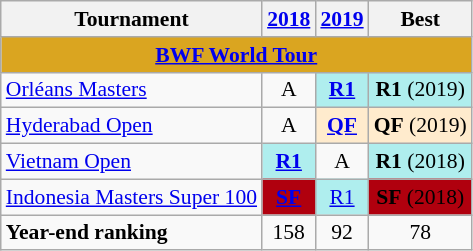<table style='font-size: 90%; text-align:center;' class='wikitable'>
<tr>
<th>Tournament</th>
<th><a href='#'>2018</a></th>
<th><a href='#'>2019</a></th>
<th>Best</th>
</tr>
<tr bgcolor=DAA520>
<td colspan="4" align=center><strong><a href='#'>BWF World Tour</a></strong></td>
</tr>
<tr>
<td align=left><a href='#'>Orléans Masters</a></td>
<td>A</td>
<td bgcolor=AFEEEE><a href='#'><strong>R1</strong></a></td>
<td bgcolor=AFEEEE><strong>R1</strong> (2019)</td>
</tr>
<tr>
<td align=left><a href='#'>Hyderabad Open</a></td>
<td>A</td>
<td bgcolor=FFEBCD><a href='#'><strong>QF</strong></a></td>
<td bgcolor=FFEBCD><strong>QF</strong> (2019)</td>
</tr>
<tr>
<td align=left><a href='#'>Vietnam Open</a></td>
<td bgcolor=AFEEEE><a href='#'><strong>R1</strong></a></td>
<td>A</td>
<td bgcolor=AFEEEE><strong>R1</strong> (2018)</td>
</tr>
<tr>
<td align=left><a href='#'>Indonesia Masters Super 100</a></td>
<td bgcolor=Bronze><a href='#'><strong>SF</strong></a></td>
<td bgcolor=AFEEEE><a href='#'>R1</a></td>
<td bgcolor=Bronze><strong>SF</strong> (2018)</td>
</tr>
<tr>
<td align=left><strong>Year-end ranking</strong></td>
<td>158</td>
<td>92</td>
<td>78</td>
</tr>
</table>
